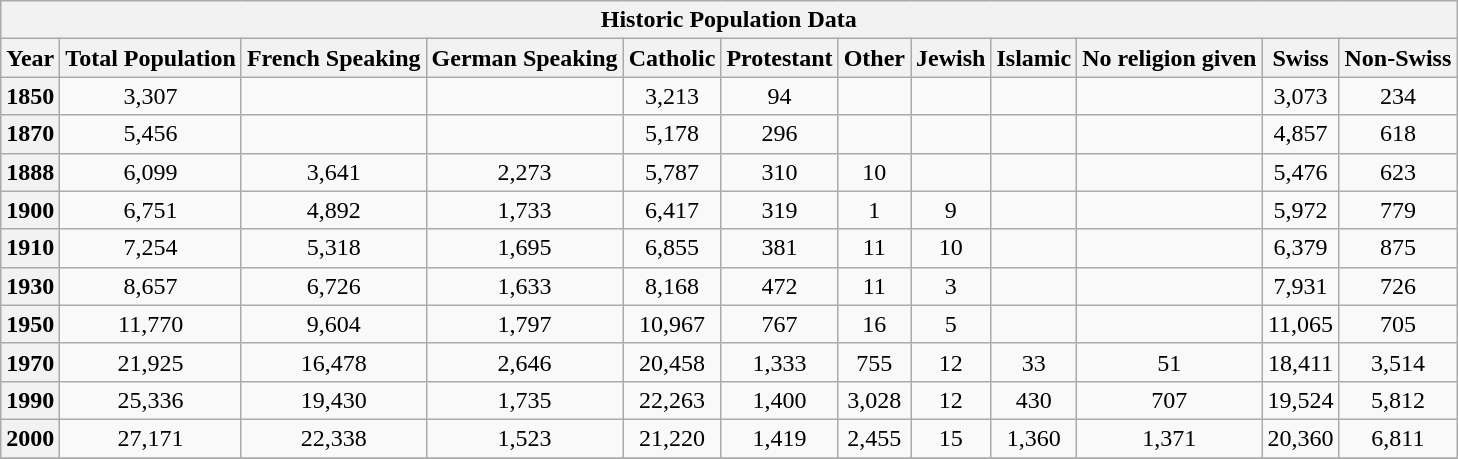<table class="wikitable collapsible collapsed">
<tr>
<th colspan="12">Historic Population Data </th>
</tr>
<tr>
<th>Year</th>
<th>Total Population</th>
<th>French Speaking</th>
<th>German Speaking</th>
<th>Catholic</th>
<th>Protestant</th>
<th>Other</th>
<th>Jewish</th>
<th>Islamic</th>
<th>No religion given</th>
<th>Swiss</th>
<th>Non-Swiss</th>
</tr>
<tr>
<th scope="row">1850</th>
<td align="center">3,307</td>
<td align="center"></td>
<td align="center"></td>
<td align="center">3,213</td>
<td align="center">94</td>
<td align="center"></td>
<td align="center"></td>
<td align="center"></td>
<td align="center"></td>
<td align="center">3,073</td>
<td align="center">234</td>
</tr>
<tr>
<th scope="row">1870</th>
<td align="center">5,456</td>
<td align="center"></td>
<td align="center"></td>
<td align="center">5,178</td>
<td align="center">296</td>
<td align="center"></td>
<td align="center"></td>
<td align="center"></td>
<td align="center"></td>
<td align="center">4,857</td>
<td align="center">618</td>
</tr>
<tr>
<th scope="row">1888</th>
<td align="center">6,099</td>
<td align="center">3,641</td>
<td align="center">2,273</td>
<td align="center">5,787</td>
<td align="center">310</td>
<td align="center">10</td>
<td align="center"></td>
<td align="center"></td>
<td align="center"></td>
<td align="center">5,476</td>
<td align="center">623</td>
</tr>
<tr>
<th scope="row">1900</th>
<td align="center">6,751</td>
<td align="center">4,892</td>
<td align="center">1,733</td>
<td align="center">6,417</td>
<td align="center">319</td>
<td align="center">1</td>
<td align="center">9</td>
<td align="center"></td>
<td align="center"></td>
<td align="center">5,972</td>
<td align="center">779</td>
</tr>
<tr>
<th scope="row">1910</th>
<td align="center">7,254</td>
<td align="center">5,318</td>
<td align="center">1,695</td>
<td align="center">6,855</td>
<td align="center">381</td>
<td align="center">11</td>
<td align="center">10</td>
<td align="center"></td>
<td align="center"></td>
<td align="center">6,379</td>
<td align="center">875</td>
</tr>
<tr>
<th scope="row">1930</th>
<td align="center">8,657</td>
<td align="center">6,726</td>
<td align="center">1,633</td>
<td align="center">8,168</td>
<td align="center">472</td>
<td align="center">11</td>
<td align="center">3</td>
<td align="center"></td>
<td align="center"></td>
<td align="center">7,931</td>
<td align="center">726</td>
</tr>
<tr>
<th scope="row">1950</th>
<td align="center">11,770</td>
<td align="center">9,604</td>
<td align="center">1,797</td>
<td align="center">10,967</td>
<td align="center">767</td>
<td align="center">16</td>
<td align="center">5</td>
<td align="center"></td>
<td align="center"></td>
<td align="center">11,065</td>
<td align="center">705</td>
</tr>
<tr>
<th scope="row">1970</th>
<td align="center">21,925</td>
<td align="center">16,478</td>
<td align="center">2,646</td>
<td align="center">20,458</td>
<td align="center">1,333</td>
<td align="center">755</td>
<td align="center">12</td>
<td align="center">33</td>
<td align="center">51</td>
<td align="center">18,411</td>
<td align="center">3,514</td>
</tr>
<tr>
<th scope="row">1990</th>
<td align="center">25,336</td>
<td align="center">19,430</td>
<td align="center">1,735</td>
<td align="center">22,263</td>
<td align="center">1,400</td>
<td align="center">3,028</td>
<td align="center">12</td>
<td align="center">430</td>
<td align="center">707</td>
<td align="center">19,524</td>
<td align="center">5,812</td>
</tr>
<tr>
<th scope="row">2000</th>
<td align="center">27,171</td>
<td align="center">22,338</td>
<td align="center">1,523</td>
<td align="center">21,220</td>
<td align="center">1,419</td>
<td align="center">2,455</td>
<td align="center">15</td>
<td align="center">1,360</td>
<td align="center">1,371</td>
<td align="center">20,360</td>
<td align="center">6,811</td>
</tr>
<tr>
</tr>
</table>
